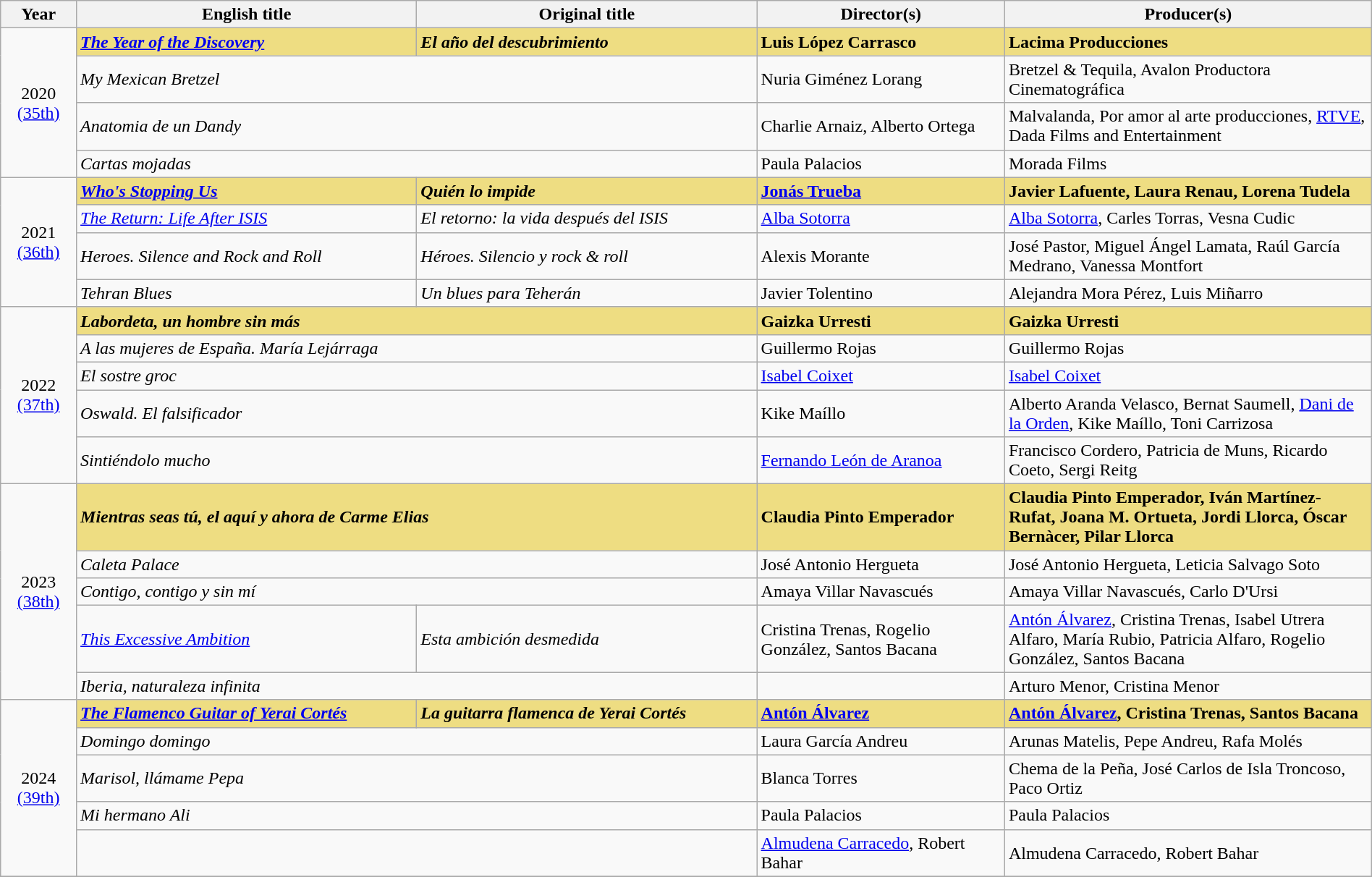<table class="wikitable sortable" width="100%" cellpadding="5">
<tr>
<th width="50">Year</th>
<th width="250">English title</th>
<th width="250">Original title</th>
<th width="180">Director(s)</th>
<th width="270">Producer(s)</th>
</tr>
<tr>
<td rowspan="4" style="text-align:center;">2020<br><a href='#'>(35th)</a><br></td>
<td style="background:#eedd82;"><strong><em><a href='#'>The Year of the Discovery</a></em></strong></td>
<td style="background:#eedd82;"><strong><em>El año del descubrimiento</em></strong></td>
<td style="background:#eedd82;"><strong>Luis López Carrasco</strong></td>
<td style="background:#eedd82;"><strong>Lacima Producciones</strong></td>
</tr>
<tr>
<td colspan="2"><em>My Mexican Bretzel</em></td>
<td>Nuria Giménez Lorang</td>
<td>Bretzel & Tequila, Avalon Productora Cinematográfica</td>
</tr>
<tr>
<td colspan="2"><em>Anatomia de un Dandy</em></td>
<td>Charlie Arnaiz, Alberto Ortega</td>
<td>Malvalanda, Por amor al arte producciones, <a href='#'>RTVE</a>, Dada Films and Entertainment</td>
</tr>
<tr>
<td colspan="2"><em>Cartas mojadas</em></td>
<td>Paula Palacios</td>
<td>Morada Films</td>
</tr>
<tr>
<td rowspan="4" style="text-align:center;">2021<br><a href='#'>(36th)</a><br></td>
<td style="background:#eedd82;"><strong><em><a href='#'>Who's Stopping Us</a></em></strong></td>
<td style="background:#eedd82;"><strong><em>Quién lo impide</em></strong></td>
<td style="background:#eedd82;"><strong><a href='#'>Jonás Trueba</a></strong></td>
<td style="background:#eedd82;"><strong>Javier Lafuente, Laura Renau, Lorena Tudela</strong></td>
</tr>
<tr>
<td><em><a href='#'>The Return: Life After ISIS</a></em></td>
<td><em>El retorno: la vida después del ISIS</em></td>
<td><a href='#'>Alba Sotorra</a></td>
<td><a href='#'>Alba Sotorra</a>, Carles Torras, Vesna Cudic</td>
</tr>
<tr>
<td><em>Heroes. Silence and Rock and Roll</em></td>
<td><em>Héroes. Silencio y rock & roll</em></td>
<td>Alexis Morante</td>
<td>José Pastor, Miguel Ángel Lamata, Raúl García Medrano, Vanessa Montfort</td>
</tr>
<tr>
<td><em>Tehran Blues</em></td>
<td><em>Un blues para Teherán</em></td>
<td>Javier Tolentino</td>
<td>Alejandra Mora Pérez, Luis Miñarro</td>
</tr>
<tr>
<td rowspan="5" style="text-align:center;">2022<br><a href='#'>(37th)</a><br></td>
<td colspan="2" style="background:#eedd82;"><strong><em>Labordeta, un hombre sin más</em></strong></td>
<td style="background:#eedd82;"><strong>Gaizka Urresti</strong></td>
<td style="background:#eedd82;"><strong>Gaizka Urresti</strong></td>
</tr>
<tr>
<td colspan="2"><em>A las mujeres de España. María Lejárraga</em></td>
<td>Guillermo Rojas</td>
<td>Guillermo Rojas</td>
</tr>
<tr>
<td colspan="2"><em>El sostre groc</em></td>
<td><a href='#'>Isabel Coixet</a></td>
<td><a href='#'>Isabel Coixet</a></td>
</tr>
<tr>
<td colspan="2"><em>Oswald. El falsificador</em></td>
<td>Kike Maíllo</td>
<td>Alberto Aranda Velasco, Bernat Saumell, <a href='#'>Dani de la Orden</a>, Kike Maíllo, Toni Carrizosa</td>
</tr>
<tr>
<td colspan="2"><em>Sintiéndolo mucho</em></td>
<td><a href='#'>Fernando León de Aranoa</a></td>
<td>Francisco Cordero, Patricia de Muns, Ricardo Coeto, Sergi Reitg</td>
</tr>
<tr>
<td rowspan="5" style="text-align:center;">2023<br><a href='#'>(38th)</a><br></td>
<td colspan="2" style="background:#eedd82;"><strong><em>Mientras seas tú, el aquí y ahora de Carme Elias</em></strong></td>
<td style="background:#eedd82;"><strong>Claudia Pinto Emperador</strong></td>
<td style="background:#eedd82;"><strong>Claudia Pinto Emperador, Iván Martínez-Rufat, Joana M. Ortueta, Jordi Llorca, Óscar Bernàcer, Pilar Llorca</strong></td>
</tr>
<tr>
<td colspan="2"><em>Caleta Palace</em></td>
<td>José Antonio Hergueta</td>
<td>José Antonio Hergueta, Leticia Salvago Soto</td>
</tr>
<tr>
<td colspan="2"><em>Contigo, contigo y sin mí</em></td>
<td>Amaya Villar Navascués</td>
<td>Amaya Villar Navascués, Carlo D'Ursi</td>
</tr>
<tr>
<td><em><a href='#'>This Excessive Ambition</a></em></td>
<td><em>Esta ambición desmedida</em></td>
<td>Cristina Trenas, Rogelio González, Santos Bacana</td>
<td><a href='#'>Antón Álvarez</a>, Cristina Trenas, Isabel Utrera Alfaro, María Rubio, Patricia Alfaro, Rogelio González, Santos Bacana</td>
</tr>
<tr>
<td colspan="2"><em>Iberia, naturaleza infinita</em></td>
<td></td>
<td>Arturo Menor, Cristina Menor</td>
</tr>
<tr>
<td rowspan="5" style="text-align:center;">2024<br><a href='#'>(39th)</a><br></td>
<td style="background:#eedd82;"><strong><em><a href='#'>The Flamenco Guitar of Yerai Cortés</a></em></strong></td>
<td style="background:#eedd82;"><strong><em>La guitarra flamenca de Yerai Cortés</em></strong></td>
<td style="background:#eedd82;"><strong><a href='#'>Antón Álvarez</a></strong></td>
<td style="background:#eedd82;"><strong><a href='#'>Antón Álvarez</a>, Cristina Trenas, Santos Bacana</strong></td>
</tr>
<tr>
<td colspan="2"><em>Domingo domingo</em></td>
<td>Laura García Andreu</td>
<td>Arunas Matelis, Pepe Andreu, Rafa Molés</td>
</tr>
<tr>
<td colspan="2"><em>Marisol, llámame Pepa</em></td>
<td>Blanca Torres</td>
<td>Chema de la Peña, José Carlos de Isla Troncoso, Paco Ortiz</td>
</tr>
<tr>
<td colspan="2"><em>Mi hermano Ali</em></td>
<td>Paula Palacios</td>
<td>Paula Palacios</td>
</tr>
<tr>
<td colspan="2"><em></em></td>
<td><a href='#'>Almudena Carracedo</a>, Robert Bahar</td>
<td>Almudena Carracedo, Robert Bahar</td>
</tr>
<tr>
</tr>
</table>
